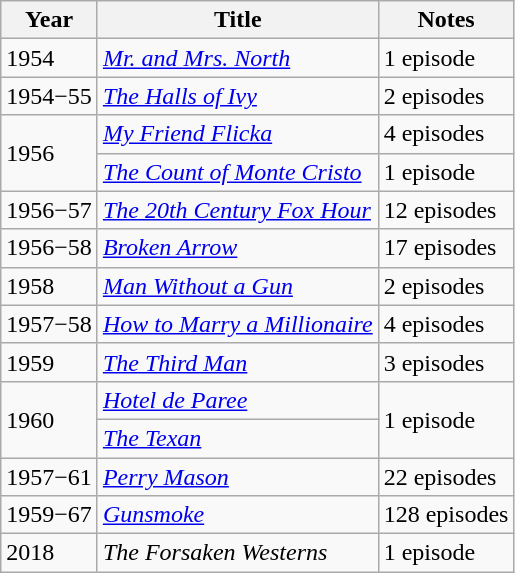<table class="wikitable">
<tr>
<th>Year</th>
<th>Title</th>
<th>Notes</th>
</tr>
<tr>
<td>1954</td>
<td><em><a href='#'>Mr. and Mrs. North</a></em></td>
<td>1 episode</td>
</tr>
<tr>
<td>1954−55</td>
<td><em><a href='#'>The Halls of Ivy</a></em></td>
<td>2 episodes</td>
</tr>
<tr>
<td rowspan=2>1956</td>
<td><em><a href='#'>My Friend Flicka</a></em></td>
<td>4 episodes</td>
</tr>
<tr>
<td><em><a href='#'>The Count of Monte Cristo</a></em></td>
<td>1 episode</td>
</tr>
<tr>
<td>1956−57</td>
<td><em><a href='#'>The 20th Century Fox Hour</a></em></td>
<td>12 episodes</td>
</tr>
<tr>
<td>1956−58</td>
<td><em><a href='#'>Broken Arrow</a></em></td>
<td>17 episodes</td>
</tr>
<tr>
<td>1958</td>
<td><em><a href='#'>Man Without a Gun</a></em></td>
<td>2 episodes</td>
</tr>
<tr>
<td>1957−58</td>
<td><em><a href='#'>How to Marry a Millionaire</a></em></td>
<td>4 episodes</td>
</tr>
<tr>
<td>1959</td>
<td><em><a href='#'>The Third Man</a></em></td>
<td>3 episodes</td>
</tr>
<tr>
<td rowspan=2>1960</td>
<td><em><a href='#'>Hotel de Paree</a></em></td>
<td rowspan=2>1 episode</td>
</tr>
<tr>
<td><em><a href='#'>The Texan</a></em></td>
</tr>
<tr>
<td>1957−61</td>
<td><em><a href='#'>Perry Mason</a></em></td>
<td>22 episodes</td>
</tr>
<tr>
<td>1959−67</td>
<td><em><a href='#'>Gunsmoke</a></em></td>
<td>128 episodes</td>
</tr>
<tr>
<td>2018</td>
<td><em>The Forsaken Westerns</em></td>
<td>1 episode</td>
</tr>
</table>
